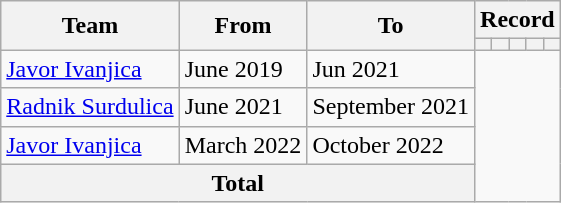<table class=wikitable style="text-align:center">
<tr>
<th rowspan=2>Team</th>
<th rowspan=2>From</th>
<th rowspan=2>To</th>
<th colspan=5>Record</th>
</tr>
<tr>
<th></th>
<th></th>
<th></th>
<th></th>
<th></th>
</tr>
<tr>
<td align=left><a href='#'>Javor Ivanjica</a></td>
<td align=left>June 2019</td>
<td align=left>Jun 2021<br></td>
</tr>
<tr>
<td align=left><a href='#'>Radnik Surdulica</a></td>
<td align=left>June 2021</td>
<td align=left>September 2021<br></td>
</tr>
<tr>
<td align=left><a href='#'>Javor Ivanjica</a></td>
<td align=left>March 2022</td>
<td align=left>October 2022<br></td>
</tr>
<tr>
<th colspan=3>Total<br></th>
</tr>
</table>
